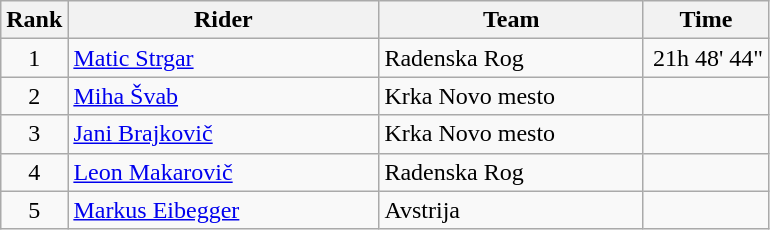<table class="wikitable">
<tr>
<th>Rank</th>
<th>Rider</th>
<th>Team</th>
<th>Time</th>
</tr>
<tr>
<td align=center>1</td>
<td width=200> <a href='#'>Matic Strgar</a> </td>
<td width=169>Radenska Rog</td>
<td width=76 align=right>21h 48' 44"</td>
</tr>
<tr>
<td align=center>2</td>
<td> <a href='#'>Miha Švab</a></td>
<td>Krka Novo mesto</td>
<td align=right></td>
</tr>
<tr>
<td align=center>3</td>
<td> <a href='#'>Jani Brajkovič</a></td>
<td>Krka Novo mesto</td>
<td align=right></td>
</tr>
<tr>
<td align=center>4</td>
<td> <a href='#'>Leon Makarovič</a></td>
<td>Radenska Rog</td>
<td align=right></td>
</tr>
<tr>
<td align=center>5</td>
<td> <a href='#'>Markus Eibegger</a></td>
<td>Avstrija</td>
<td align=right></td>
</tr>
</table>
